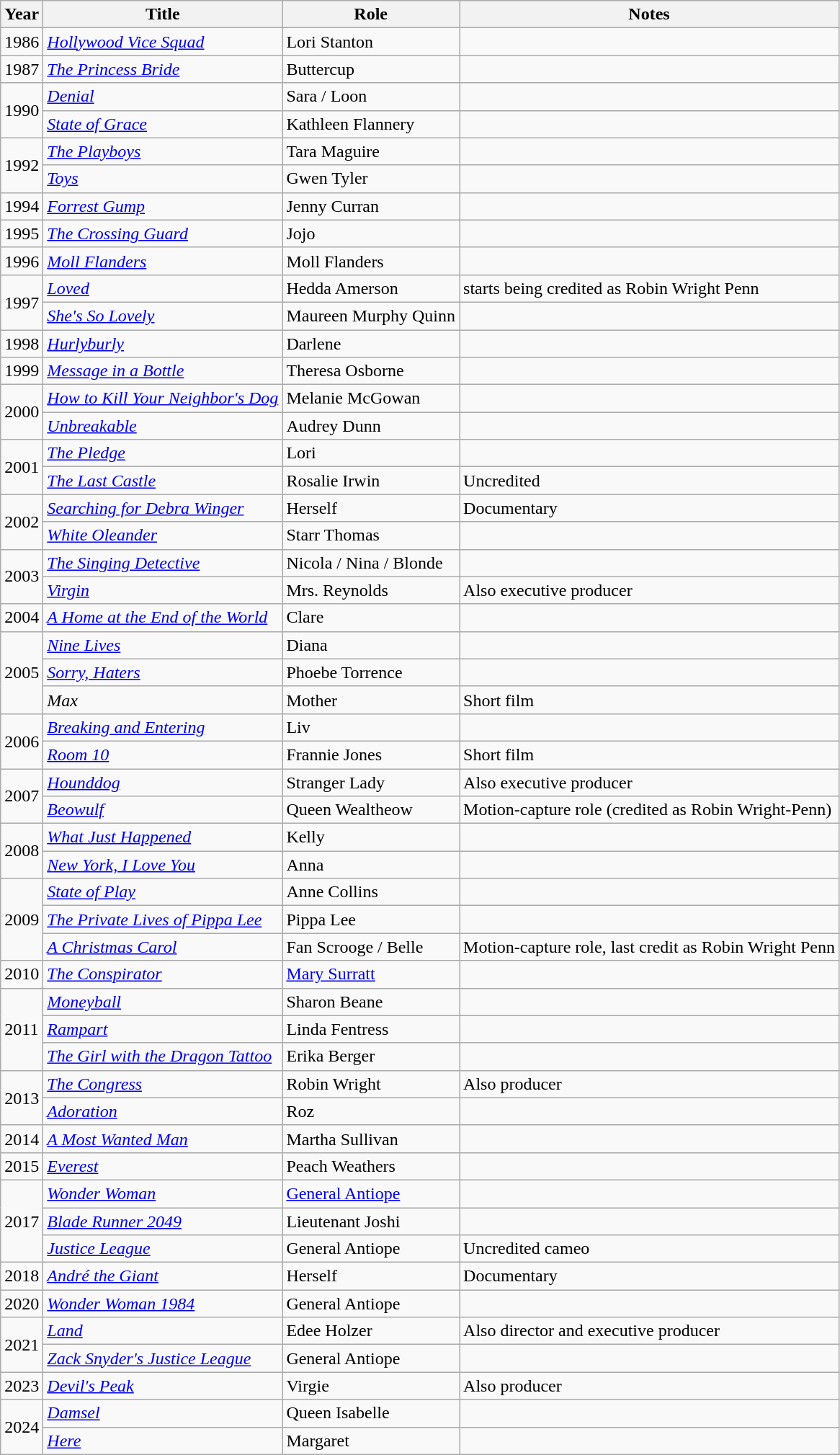<table class="wikitable sortable">
<tr>
<th>Year</th>
<th>Title</th>
<th>Role</th>
<th class="unsortable">Notes</th>
</tr>
<tr>
<td>1986</td>
<td><em><a href='#'>Hollywood Vice Squad</a></em></td>
<td>Lori Stanton</td>
<td></td>
</tr>
<tr>
<td>1987</td>
<td><em><a href='#'>The Princess Bride</a></em></td>
<td>Buttercup</td>
<td></td>
</tr>
<tr>
<td rowspan="2">1990</td>
<td><em><a href='#'>Denial</a></em></td>
<td>Sara / Loon</td>
<td></td>
</tr>
<tr>
<td><em><a href='#'>State of Grace</a></em></td>
<td>Kathleen Flannery</td>
<td></td>
</tr>
<tr>
<td rowspan="2">1992</td>
<td><em><a href='#'>The Playboys</a></em></td>
<td>Tara Maguire</td>
<td></td>
</tr>
<tr>
<td><em><a href='#'>Toys</a></em></td>
<td>Gwen Tyler</td>
<td></td>
</tr>
<tr>
<td>1994</td>
<td><em><a href='#'>Forrest Gump</a></em></td>
<td>Jenny Curran</td>
<td></td>
</tr>
<tr>
<td>1995</td>
<td><em><a href='#'>The Crossing Guard</a></em></td>
<td>Jojo</td>
<td></td>
</tr>
<tr>
<td>1996</td>
<td><em><a href='#'>Moll Flanders</a></em></td>
<td>Moll Flanders</td>
<td></td>
</tr>
<tr>
<td rowspan="2">1997</td>
<td><em><a href='#'>Loved</a></em></td>
<td>Hedda Amerson</td>
<td>starts being credited as Robin Wright Penn</td>
</tr>
<tr>
<td><em><a href='#'>She's So Lovely</a></em></td>
<td>Maureen Murphy Quinn</td>
<td></td>
</tr>
<tr>
<td>1998</td>
<td><em><a href='#'>Hurlyburly</a></em></td>
<td>Darlene</td>
<td></td>
</tr>
<tr>
<td>1999</td>
<td><em><a href='#'>Message in a Bottle</a></em></td>
<td>Theresa Osborne</td>
<td></td>
</tr>
<tr>
<td rowspan="2">2000</td>
<td><em><a href='#'>How to Kill Your Neighbor's Dog</a></em></td>
<td>Melanie McGowan</td>
<td></td>
</tr>
<tr>
<td><em><a href='#'>Unbreakable</a></em></td>
<td>Audrey Dunn</td>
<td></td>
</tr>
<tr>
<td rowspan="2">2001</td>
<td><em><a href='#'>The Pledge</a></em></td>
<td>Lori</td>
<td></td>
</tr>
<tr>
<td><em><a href='#'>The Last Castle</a></em></td>
<td>Rosalie Irwin</td>
<td>Uncredited</td>
</tr>
<tr>
<td rowspan="2">2002</td>
<td><em><a href='#'>Searching for Debra Winger</a></em></td>
<td>Herself</td>
<td>Documentary</td>
</tr>
<tr>
<td><em><a href='#'>White Oleander</a></em></td>
<td>Starr Thomas</td>
<td></td>
</tr>
<tr>
<td rowspan="2">2003</td>
<td><em><a href='#'>The Singing Detective</a></em></td>
<td>Nicola / Nina / Blonde</td>
<td></td>
</tr>
<tr>
<td><em><a href='#'>Virgin</a></em></td>
<td>Mrs. Reynolds</td>
<td>Also executive producer</td>
</tr>
<tr>
<td>2004</td>
<td><em><a href='#'>A Home at the End of the World</a></em></td>
<td>Clare</td>
<td></td>
</tr>
<tr>
<td rowspan="3">2005</td>
<td><em><a href='#'>Nine Lives</a></em></td>
<td>Diana</td>
<td></td>
</tr>
<tr>
<td><em><a href='#'>Sorry, Haters</a></em></td>
<td>Phoebe Torrence</td>
<td></td>
</tr>
<tr>
<td><em>Max</em></td>
<td>Mother</td>
<td>Short film</td>
</tr>
<tr>
<td rowspan="2">2006</td>
<td><em><a href='#'>Breaking and Entering</a></em></td>
<td>Liv</td>
<td></td>
</tr>
<tr>
<td><em><a href='#'>Room 10</a></em></td>
<td>Frannie Jones</td>
<td>Short film</td>
</tr>
<tr>
<td rowspan="2">2007</td>
<td><em><a href='#'>Hounddog</a></em></td>
<td>Stranger Lady</td>
<td>Also executive producer</td>
</tr>
<tr>
<td><em><a href='#'>Beowulf</a></em></td>
<td>Queen Wealtheow</td>
<td>Motion-capture role (credited as Robin Wright-Penn)</td>
</tr>
<tr>
<td rowspan="2">2008</td>
<td><em><a href='#'>What Just Happened</a></em></td>
<td>Kelly</td>
<td></td>
</tr>
<tr>
<td><em><a href='#'>New York, I Love You</a></em></td>
<td>Anna</td>
<td></td>
</tr>
<tr>
<td rowspan="3">2009</td>
<td><em><a href='#'>State of Play</a></em></td>
<td>Anne Collins</td>
<td></td>
</tr>
<tr>
<td><em><a href='#'>The Private Lives of Pippa Lee</a></em></td>
<td>Pippa Lee</td>
<td></td>
</tr>
<tr>
<td><em><a href='#'>A Christmas Carol</a></em></td>
<td>Fan Scrooge / Belle</td>
<td>Motion-capture role, last credit as Robin Wright Penn</td>
</tr>
<tr>
<td>2010</td>
<td><em><a href='#'>The Conspirator</a></em></td>
<td><a href='#'>Mary Surratt</a></td>
<td></td>
</tr>
<tr>
<td rowspan="3">2011</td>
<td><em><a href='#'>Moneyball</a></em></td>
<td>Sharon Beane</td>
<td></td>
</tr>
<tr>
<td><em><a href='#'>Rampart</a></em></td>
<td>Linda Fentress</td>
<td></td>
</tr>
<tr>
<td><em><a href='#'>The Girl with the Dragon Tattoo</a></em></td>
<td>Erika Berger</td>
<td></td>
</tr>
<tr>
<td rowspan="2">2013</td>
<td><em><a href='#'>The Congress</a></em></td>
<td>Robin Wright</td>
<td>Also producer</td>
</tr>
<tr>
<td><em><a href='#'>Adoration</a></em></td>
<td>Roz</td>
<td></td>
</tr>
<tr>
<td>2014</td>
<td><em><a href='#'>A Most Wanted Man</a></em></td>
<td>Martha Sullivan</td>
<td></td>
</tr>
<tr>
<td>2015</td>
<td><em><a href='#'>Everest</a></em></td>
<td>Peach Weathers</td>
<td></td>
</tr>
<tr>
<td rowspan="3">2017</td>
<td><em><a href='#'>Wonder Woman</a></em></td>
<td><a href='#'>General Antiope</a></td>
<td></td>
</tr>
<tr>
<td><em><a href='#'>Blade Runner 2049</a></em></td>
<td>Lieutenant Joshi</td>
<td></td>
</tr>
<tr>
<td><em><a href='#'>Justice League</a></em></td>
<td>General Antiope</td>
<td>Uncredited cameo</td>
</tr>
<tr>
<td>2018</td>
<td><em><a href='#'>André the Giant</a></em></td>
<td>Herself</td>
<td>Documentary</td>
</tr>
<tr>
<td>2020</td>
<td><em><a href='#'>Wonder Woman 1984</a></em></td>
<td>General Antiope</td>
<td></td>
</tr>
<tr>
<td rowspan="2">2021</td>
<td><em><a href='#'>Land</a></em></td>
<td>Edee Holzer</td>
<td>Also director and executive producer</td>
</tr>
<tr>
<td><em><a href='#'>Zack Snyder's Justice League</a></em></td>
<td>General Antiope</td>
<td></td>
</tr>
<tr>
<td>2023</td>
<td><em><a href='#'>Devil's Peak</a></em></td>
<td>Virgie</td>
<td>Also producer</td>
</tr>
<tr>
<td rowspan="2">2024</td>
<td><em><a href='#'>Damsel</a></em></td>
<td>Queen Isabelle</td>
<td></td>
</tr>
<tr>
<td><em><a href='#'>Here</a></em></td>
<td>Margaret</td>
<td></td>
</tr>
</table>
